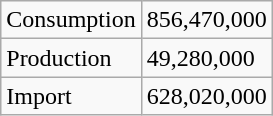<table class=wikitable>
<tr>
<td>Consumption</td>
<td>856,470,000</td>
</tr>
<tr>
<td>Production</td>
<td>49,280,000</td>
</tr>
<tr>
<td>Import</td>
<td>628,020,000</td>
</tr>
</table>
